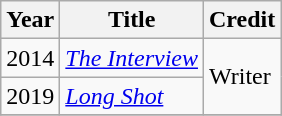<table class="wikitable sortable">
<tr>
<th>Year</th>
<th>Title</th>
<th>Credit</th>
</tr>
<tr>
<td>2014</td>
<td><em><a href='#'>The Interview</a></em></td>
<td rowspan="2">Writer</td>
</tr>
<tr>
<td>2019</td>
<td><em><a href='#'>Long Shot</a></em></td>
</tr>
<tr>
</tr>
</table>
